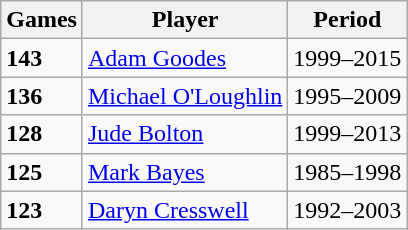<table class="wikitable">
<tr>
<th>Games</th>
<th>Player</th>
<th>Period</th>
</tr>
<tr>
<td><strong>143</strong></td>
<td> <a href='#'>Adam Goodes</a></td>
<td>1999–2015</td>
</tr>
<tr>
<td><strong>136</strong></td>
<td> <a href='#'>Michael O'Loughlin</a></td>
<td>1995–2009</td>
</tr>
<tr>
<td><strong>128</strong></td>
<td> <a href='#'>Jude Bolton</a></td>
<td>1999–2013</td>
</tr>
<tr>
<td><strong>125</strong></td>
<td> <a href='#'>Mark Bayes</a></td>
<td>1985–1998</td>
</tr>
<tr>
<td><strong>123</strong></td>
<td> <a href='#'>Daryn Cresswell</a></td>
<td>1992–2003</td>
</tr>
</table>
